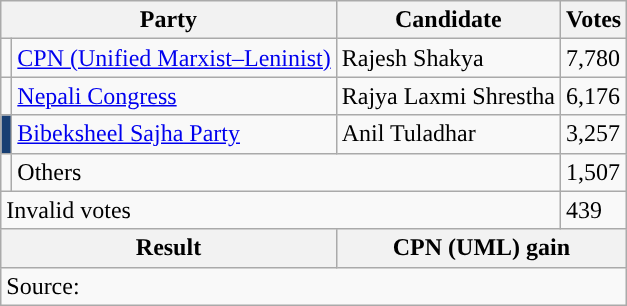<table class="wikitable">
<tr>
<th colspan="2">Party</th>
<th>Candidate</th>
<th>Votes</th>
</tr>
<tr>
<td style="background-color:"></td>
<td><a href='#'>CPN (Unified Marxist–Leninist)</a></td>
<td>Rajesh Shakya</td>
<td>7,780</td>
</tr>
<tr>
<td style="background-color:"></td>
<td><a href='#'>Nepali Congress</a></td>
<td>Rajya Laxmi Shrestha</td>
<td>6,176</td>
</tr>
<tr>
<td style="background-color:#183F73"></td>
<td><a href='#'>Bibeksheel Sajha Party</a></td>
<td>Anil Tuladhar</td>
<td>3,257</td>
</tr>
<tr>
<td></td>
<td colspan="2">Others</td>
<td>1,507</td>
</tr>
<tr>
<td colspan="3">Invalid votes</td>
<td>439</td>
</tr>
<tr>
<th colspan="2">Result</th>
<th colspan="2">CPN (UML) gain</th>
</tr>
<tr>
<td colspan="4">Source: </td>
</tr>
</table>
